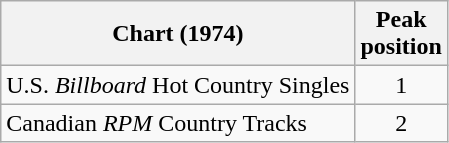<table class="wikitable">
<tr>
<th align="left">Chart (1974)</th>
<th style="text-align:center;">Peak<br>position</th>
</tr>
<tr>
<td align="left">U.S. <em>Billboard</em> Hot Country Singles</td>
<td style="text-align:center;">1</td>
</tr>
<tr>
<td align="left">Canadian <em>RPM</em> Country Tracks</td>
<td style="text-align:center;">2</td>
</tr>
</table>
